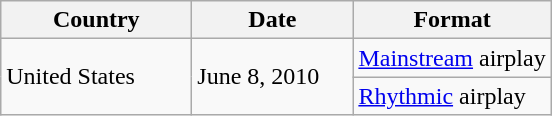<table class="wikitable">
<tr>
<th style="width:120px;">Country</th>
<th style="width:100px;">Date</th>
<th>Format</th>
</tr>
<tr>
<td rowspan="2">United States</td>
<td rowspan="2">June 8, 2010</td>
<td><a href='#'>Mainstream</a> airplay</td>
</tr>
<tr>
<td><a href='#'>Rhythmic</a> airplay</td>
</tr>
</table>
